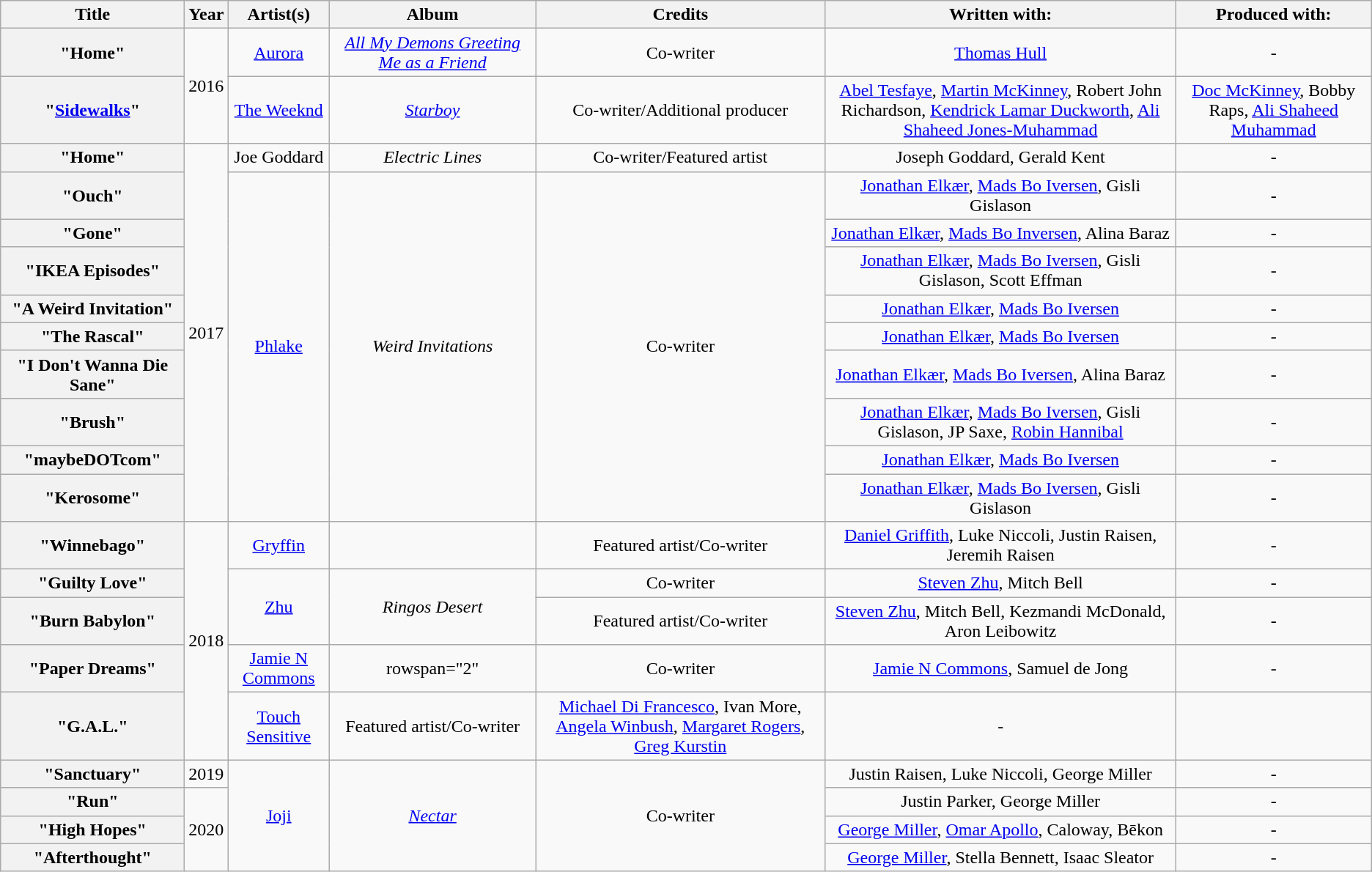<table class="wikitable plainrowheaders" style="text-align:center;">
<tr>
<th scope="col" style="width:160px;">Title</th>
<th scope="col">Year</th>
<th scope="col">Artist(s)</th>
<th scope="col" style="width:180px;">Album</th>
<th scope="col">Credits</th>
<th scope="col">Written with:</th>
<th scope="col">Produced with:</th>
</tr>
<tr>
<th scope="row">"Home"</th>
<td rowspan="2">2016</td>
<td><a href='#'>Aurora</a></td>
<td><em><a href='#'>All My Demons Greeting<br>Me as a Friend</a></em></td>
<td>Co-writer</td>
<td><a href='#'>Thomas Hull</a></td>
<td>-</td>
</tr>
<tr>
<th scope="row">"<a href='#'>Sidewalks</a>"<br></th>
<td><a href='#'>The Weeknd</a></td>
<td><em><a href='#'>Starboy</a></em></td>
<td>Co-writer/Additional producer</td>
<td><a href='#'>Abel Tesfaye</a>, <a href='#'>Martin McKinney</a>, Robert John Richardson, <a href='#'>Kendrick Lamar Duckworth</a>, <a href='#'>Ali Shaheed Jones-Muhammad</a></td>
<td><a href='#'>Doc McKinney</a>, Bobby Raps, <a href='#'>Ali Shaheed Muhammad</a></td>
</tr>
<tr>
<th scope="row">"Home"<br></th>
<td rowspan="10">2017</td>
<td>Joe Goddard</td>
<td><em>Electric Lines</em></td>
<td>Co-writer/Featured artist</td>
<td>Joseph Goddard, Gerald Kent</td>
<td>-</td>
</tr>
<tr>
<th scope="row">"Ouch"</th>
<td rowspan="9"><a href='#'>Phlake</a></td>
<td rowspan="9"><em>Weird Invitations</em></td>
<td rowspan="9">Co-writer</td>
<td><a href='#'>Jonathan Elkær</a>, <a href='#'>Mads Bo Iversen</a>, Gisli Gislason</td>
<td>-</td>
</tr>
<tr>
<th scope="row">"Gone"<br></th>
<td><a href='#'>Jonathan Elkær</a>, <a href='#'>Mads Bo Inversen</a>, Alina Baraz</td>
<td>-</td>
</tr>
<tr>
<th scope="row">"IKEA Episodes"</th>
<td><a href='#'>Jonathan Elkær</a>, <a href='#'>Mads Bo Iversen</a>, Gisli Gislason, Scott Effman</td>
<td>-</td>
</tr>
<tr>
<th scope="row">"A Weird Invitation"</th>
<td><a href='#'>Jonathan Elkær</a>, <a href='#'>Mads Bo Iversen</a></td>
<td>-</td>
</tr>
<tr>
<th scope="row">"The Rascal"</th>
<td><a href='#'>Jonathan Elkær</a>, <a href='#'>Mads Bo Iversen</a></td>
<td>-</td>
</tr>
<tr>
<th scope="row">"I Don't Wanna Die Sane"</th>
<td><a href='#'>Jonathan Elkær</a>, <a href='#'>Mads Bo Iversen</a>, Alina Baraz</td>
<td>-</td>
</tr>
<tr>
<th scope="row">"Brush"</th>
<td><a href='#'>Jonathan Elkær</a>, <a href='#'>Mads Bo Iversen</a>, Gisli Gislason, JP Saxe, <a href='#'>Robin Hannibal</a></td>
<td>-</td>
</tr>
<tr>
<th scope="row">"maybeDOTcom"</th>
<td><a href='#'>Jonathan Elkær</a>, <a href='#'>Mads Bo Iversen</a></td>
<td>-</td>
</tr>
<tr>
<th scope="row">"Kerosome"</th>
<td><a href='#'>Jonathan Elkær</a>, <a href='#'>Mads Bo Iversen</a>, Gisli Gislason</td>
<td>-</td>
</tr>
<tr>
<th scope="row">"Winnebago"<br></th>
<td rowspan="5">2018</td>
<td><a href='#'>Gryffin</a></td>
<td></td>
<td>Featured artist/Co-writer</td>
<td><a href='#'>Daniel Griffith</a>, Luke Niccoli, Justin Raisen, Jeremih Raisen</td>
<td>-</td>
</tr>
<tr>
<th scope="row">"Guilty Love"</th>
<td rowspan="2"><a href='#'>Zhu</a></td>
<td rowspan="2"><em>Ringos Desert</em></td>
<td>Co-writer</td>
<td><a href='#'>Steven Zhu</a>, Mitch Bell</td>
<td>-</td>
</tr>
<tr>
<th scope="row">"Burn Babylon"<br></th>
<td>Featured artist/Co-writer</td>
<td><a href='#'>Steven Zhu</a>, Mitch Bell, Kezmandi McDonald, Aron Leibowitz</td>
<td>-</td>
</tr>
<tr>
<th scope="row">"Paper Dreams"</th>
<td><a href='#'>Jamie N Commons</a></td>
<td>rowspan="2" </td>
<td>Co-writer</td>
<td><a href='#'>Jamie N Commons</a>, Samuel de Jong</td>
<td>-</td>
</tr>
<tr>
<th scope="row">"G.A.L."<br></th>
<td><a href='#'>Touch Sensitive</a></td>
<td>Featured artist/Co-writer</td>
<td><a href='#'>Michael Di Francesco</a>, Ivan More, <a href='#'>Angela Winbush</a>, <a href='#'>Margaret Rogers</a>, <a href='#'>Greg Kurstin</a></td>
<td>-</td>
</tr>
<tr>
<th scope="row">"Sanctuary"<br></th>
<td>2019</td>
<td rowspan="4"><a href='#'>Joji</a></td>
<td rowspan="4"><em><a href='#'>Nectar</a></em></td>
<td rowspan="4">Co-writer</td>
<td>Justin Raisen, Luke Niccoli, George Miller</td>
<td>-</td>
</tr>
<tr>
<th scope="row">"Run"<br></th>
<td rowspan="3">2020</td>
<td>Justin Parker, George Miller</td>
<td>-</td>
</tr>
<tr>
<th scope="row">"High Hopes"<br></th>
<td><a href='#'>George Miller</a>, <a href='#'>Omar Apollo</a>, Caloway, Bēkon</td>
<td>-</td>
</tr>
<tr>
<th scope="row">"Afterthought"<br></th>
<td><a href='#'>George Miller</a>, Stella Bennett, Isaac Sleator</td>
<td>-</td>
</tr>
</table>
